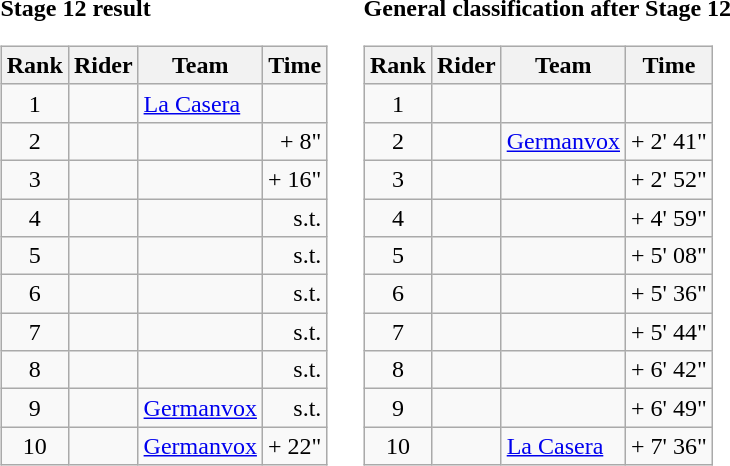<table>
<tr>
<td><strong>Stage 12 result</strong><br><table class="wikitable">
<tr>
<th scope="col">Rank</th>
<th scope="col">Rider</th>
<th scope="col">Team</th>
<th scope="col">Time</th>
</tr>
<tr>
<td style="text-align:center;">1</td>
<td></td>
<td><a href='#'>La Casera</a></td>
<td style="text-align:right;"></td>
</tr>
<tr>
<td style="text-align:center;">2</td>
<td></td>
<td></td>
<td style="text-align:right;">+ 8"</td>
</tr>
<tr>
<td style="text-align:center;">3</td>
<td></td>
<td></td>
<td style="text-align:right;">+ 16"</td>
</tr>
<tr>
<td style="text-align:center;">4</td>
<td></td>
<td></td>
<td style="text-align:right;">s.t.</td>
</tr>
<tr>
<td style="text-align:center;">5</td>
<td></td>
<td></td>
<td style="text-align:right;">s.t.</td>
</tr>
<tr>
<td style="text-align:center;">6</td>
<td></td>
<td></td>
<td style="text-align:right;">s.t.</td>
</tr>
<tr>
<td style="text-align:center;">7</td>
<td></td>
<td></td>
<td style="text-align:right;">s.t.</td>
</tr>
<tr>
<td style="text-align:center;">8</td>
<td></td>
<td></td>
<td style="text-align:right;">s.t.</td>
</tr>
<tr>
<td style="text-align:center;">9</td>
<td></td>
<td><a href='#'>Germanvox</a></td>
<td style="text-align:right;">s.t.</td>
</tr>
<tr>
<td style="text-align:center;">10</td>
<td></td>
<td><a href='#'>Germanvox</a></td>
<td style="text-align:right;">+ 22"</td>
</tr>
</table>
</td>
<td></td>
<td><strong>General classification after Stage 12</strong><br><table class="wikitable">
<tr>
<th scope="col">Rank</th>
<th scope="col">Rider</th>
<th scope="col">Team</th>
<th scope="col">Time</th>
</tr>
<tr>
<td style="text-align:center;">1</td>
<td></td>
<td></td>
<td style="text-align:right;"></td>
</tr>
<tr>
<td style="text-align:center;">2</td>
<td></td>
<td><a href='#'>Germanvox</a></td>
<td style="text-align:right;">+ 2' 41"</td>
</tr>
<tr>
<td style="text-align:center;">3</td>
<td></td>
<td></td>
<td style="text-align:right;">+ 2' 52"</td>
</tr>
<tr>
<td style="text-align:center;">4</td>
<td></td>
<td></td>
<td style="text-align:right;">+ 4' 59"</td>
</tr>
<tr>
<td style="text-align:center;">5</td>
<td></td>
<td></td>
<td style="text-align:right;">+ 5' 08"</td>
</tr>
<tr>
<td style="text-align:center;">6</td>
<td></td>
<td></td>
<td style="text-align:right;">+ 5' 36"</td>
</tr>
<tr>
<td style="text-align:center;">7</td>
<td></td>
<td></td>
<td style="text-align:right;">+ 5' 44"</td>
</tr>
<tr>
<td style="text-align:center;">8</td>
<td></td>
<td></td>
<td style="text-align:right;">+ 6' 42"</td>
</tr>
<tr>
<td style="text-align:center;">9</td>
<td></td>
<td></td>
<td style="text-align:right;">+ 6' 49"</td>
</tr>
<tr>
<td style="text-align:center;">10</td>
<td></td>
<td><a href='#'>La Casera</a></td>
<td style="text-align:right;">+ 7' 36"</td>
</tr>
</table>
</td>
</tr>
</table>
